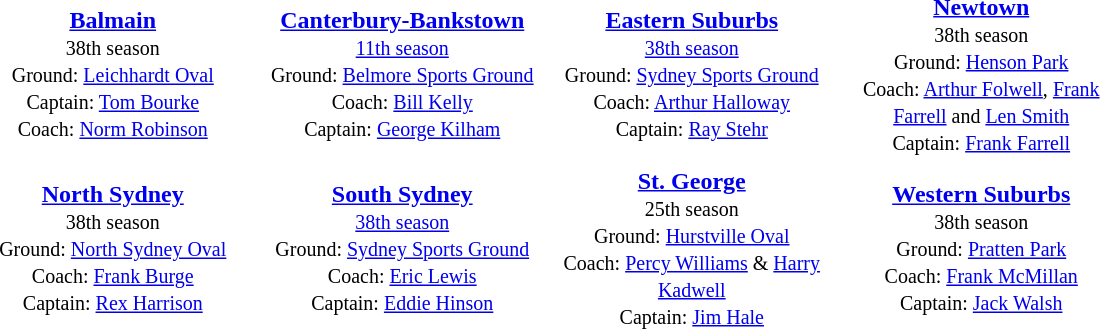<table class="toccolours" style="margin:auto; text-valign:center;" cellpadding="3" cellspacing="2">
<tr>
<th width=185></th>
<th width=185></th>
<th width=185></th>
<th width=185></th>
</tr>
<tr>
<td style="text-align:center;"><strong><a href='#'>Balmain</a></strong><br><small>38th season<br>Ground: <a href='#'>Leichhardt Oval</a><br>
Captain: <a href='#'>Tom Bourke</a><br>Coach: <a href='#'>Norm Robinson</a></small></td>
<td style="text-align:center;"><strong><a href='#'>Canterbury-Bankstown</a></strong><br><small><a href='#'>11th season</a><br>Ground: <a href='#'>Belmore Sports Ground</a> <br>
Coach: <a href='#'>Bill Kelly</a><br>Captain: <a href='#'>George Kilham</a></small></td>
<td style="text-align:center;"><strong><a href='#'>Eastern Suburbs</a></strong><br><small><a href='#'>38th season</a><br>Ground: <a href='#'>Sydney Sports Ground</a> <br>
Coach: <a href='#'>Arthur Halloway</a><br>Captain: <a href='#'>Ray Stehr</a></small></td>
<td style="text-align:center;"><strong><a href='#'>Newtown</a></strong><br><small>38th season<br>Ground: <a href='#'>Henson Park</a><br>
Coach: <a href='#'>Arthur Folwell</a>, <a href='#'>Frank Farrell</a> and <a href='#'>Len Smith</a><br>Captain: <a href='#'>Frank Farrell</a></small></td>
</tr>
<tr>
<td style="text-align:center;"><strong><a href='#'>North Sydney</a></strong><br><small>38th season<br>Ground: <a href='#'>North Sydney Oval</a><br>
Coach: <a href='#'>Frank Burge</a><br>Captain: <a href='#'>Rex Harrison</a></small></td>
<td style="text-align:center;"><strong><a href='#'>South Sydney</a></strong><br><small><a href='#'>38th season</a><br>Ground: <a href='#'>Sydney Sports Ground</a><br>
Coach: <a href='#'>Eric Lewis</a><br>Captain: <a href='#'>Eddie Hinson</a></small></td>
<td style="text-align:center;"><strong><a href='#'>St. George</a></strong><br><small>25th season<br>Ground: <a href='#'>Hurstville Oval</a> <br>
Coach: <a href='#'>Percy Williams</a> & <a href='#'>Harry Kadwell</a><br>Captain: <a href='#'>Jim Hale</a></small></td>
<td style="text-align:center;"><strong><a href='#'>Western Suburbs</a></strong><br><small>38th season<br>Ground: <a href='#'>Pratten Park</a><br>
Coach: <a href='#'>Frank McMillan</a><br>Captain: <a href='#'>Jack Walsh</a> </small></td>
</tr>
</table>
